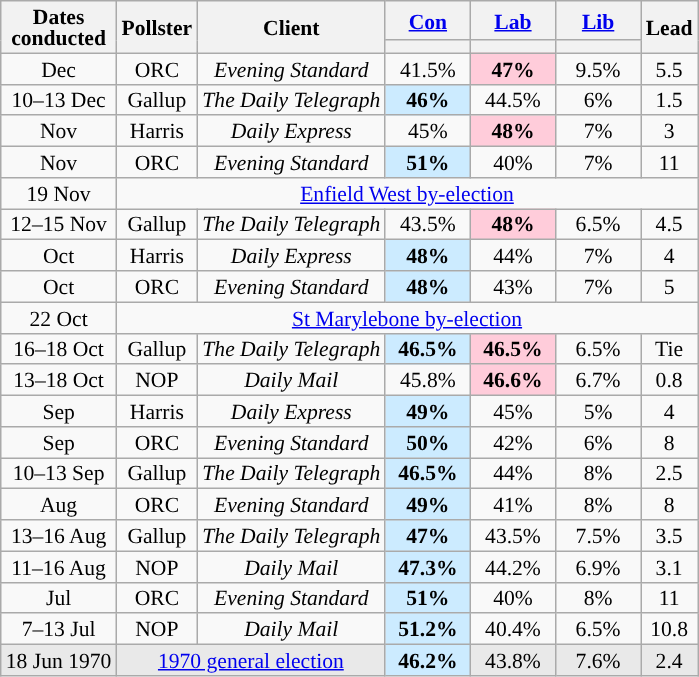<table class="wikitable sortable mw-datatable" style="text-align:center;font-size:90%;line-height:14px;">
<tr>
<th rowspan="2">Dates<br>conducted</th>
<th rowspan="2">Pollster</th>
<th rowspan="2">Client</th>
<th class="unsortable" style="width:50px;"><a href='#'>Con</a></th>
<th class="unsortable" style="width:50px;"><a href='#'>Lab</a></th>
<th class="unsortable" style="width:50px;"><a href='#'>Lib</a></th>
<th rowspan="2">Lead</th>
</tr>
<tr>
<th style="background:"></th>
<th style="background:"></th>
<th style="background:"></th>
</tr>
<tr>
<td>Dec</td>
<td>ORC</td>
<td><em>Evening Standard</em></td>
<td>41.5%</td>
<td style="background:#FFCCDA;"><strong>47%</strong></td>
<td>9.5%</td>
<td style="background:">5.5</td>
</tr>
<tr>
<td>10–13 Dec</td>
<td>Gallup</td>
<td><em>The Daily Telegraph</em></td>
<td style="background:#CCEBFF;"><strong>46%</strong></td>
<td>44.5%</td>
<td>6%</td>
<td style="background:">1.5</td>
</tr>
<tr>
<td>Nov</td>
<td>Harris</td>
<td><em>Daily Express</em></td>
<td>45%</td>
<td style="background:#FFCCDA;"><strong>48%</strong></td>
<td>7%</td>
<td style="background:">3</td>
</tr>
<tr>
<td>Nov</td>
<td>ORC</td>
<td><em>Evening Standard</em></td>
<td style="background:#CCEBFF;"><strong>51%</strong></td>
<td>40%</td>
<td>7%</td>
<td style="background:">11</td>
</tr>
<tr>
<td>19 Nov</td>
<td colspan="6"><a href='#'>Enfield West by-election</a></td>
</tr>
<tr>
<td>12–15 Nov</td>
<td>Gallup</td>
<td><em>The Daily Telegraph</em></td>
<td>43.5%</td>
<td style="background:#FFCCDA;"><strong>48%</strong></td>
<td>6.5%</td>
<td style="background:">4.5</td>
</tr>
<tr>
<td>Oct</td>
<td>Harris</td>
<td><em>Daily Express</em></td>
<td style="background:#CCEBFF;"><strong>48%</strong></td>
<td>44%</td>
<td>7%</td>
<td style="background:">4</td>
</tr>
<tr>
<td>Oct</td>
<td>ORC</td>
<td><em>Evening Standard</em></td>
<td style="background:#CCEBFF;"><strong>48%</strong></td>
<td>43%</td>
<td>7%</td>
<td style="background:">5</td>
</tr>
<tr>
<td>22 Oct</td>
<td colspan="6"><a href='#'>St Marylebone by-election</a></td>
</tr>
<tr>
<td>16–18 Oct</td>
<td>Gallup</td>
<td><em>The Daily Telegraph</em></td>
<td style="background:#CCEBFF;"><strong>46.5%</strong></td>
<td style="background:#FFCCDA;"><strong>46.5%</strong></td>
<td>6.5%</td>
<td data-sort-value="0">Tie</td>
</tr>
<tr>
<td>13–18 Oct</td>
<td>NOP</td>
<td><em>Daily Mail</em></td>
<td>45.8%</td>
<td style="background:#FFCCDA;"><strong>46.6%</strong></td>
<td>6.7%</td>
<td style="background:">0.8</td>
</tr>
<tr>
<td>Sep</td>
<td>Harris</td>
<td><em>Daily Express</em></td>
<td style="background:#CCEBFF;"><strong>49%</strong></td>
<td>45%</td>
<td>5%</td>
<td style="background:">4</td>
</tr>
<tr>
<td>Sep</td>
<td>ORC</td>
<td><em>Evening Standard</em></td>
<td style="background:#CCEBFF;"><strong>50%</strong></td>
<td>42%</td>
<td>6%</td>
<td style="background:">8</td>
</tr>
<tr>
<td>10–13 Sep</td>
<td>Gallup</td>
<td><em>The Daily Telegraph</em></td>
<td style="background:#CCEBFF;"><strong>46.5%</strong></td>
<td>44%</td>
<td>8%</td>
<td style="background:">2.5</td>
</tr>
<tr>
<td>Aug</td>
<td>ORC</td>
<td><em>Evening Standard</em></td>
<td style="background:#CCEBFF;"><strong>49%</strong></td>
<td>41%</td>
<td>8%</td>
<td style="background:">8</td>
</tr>
<tr>
<td>13–16 Aug</td>
<td>Gallup</td>
<td><em>The Daily Telegraph</em></td>
<td style="background:#CCEBFF;"><strong>47%</strong></td>
<td>43.5%</td>
<td>7.5%</td>
<td style="background:">3.5</td>
</tr>
<tr>
<td>11–16 Aug</td>
<td>NOP</td>
<td><em>Daily Mail</em></td>
<td style="background:#CCEBFF;"><strong>47.3%</strong></td>
<td>44.2%</td>
<td>6.9%</td>
<td style="background:">3.1</td>
</tr>
<tr>
<td>Jul</td>
<td>ORC</td>
<td><em>Evening Standard</em></td>
<td style="background:#CCEBFF;"><strong>51%</strong></td>
<td>40%</td>
<td>8%</td>
<td style="background:">11</td>
</tr>
<tr>
<td>7–13 Jul</td>
<td>NOP</td>
<td><em>Daily Mail</em></td>
<td style="background:#CCEBFF;"><strong>51.2%</strong></td>
<td>40.4%</td>
<td>6.5%</td>
<td style="background:">10.8</td>
</tr>
<tr style="background:#e9e9e9;">
<td>18 Jun 1970</td>
<td colspan="2"><a href='#'>1970 general election</a></td>
<td style="background:#CCEBFF;"><strong>46.2%</strong></td>
<td>43.8%</td>
<td>7.6%</td>
<td style="background:">2.4</td>
</tr>
</table>
